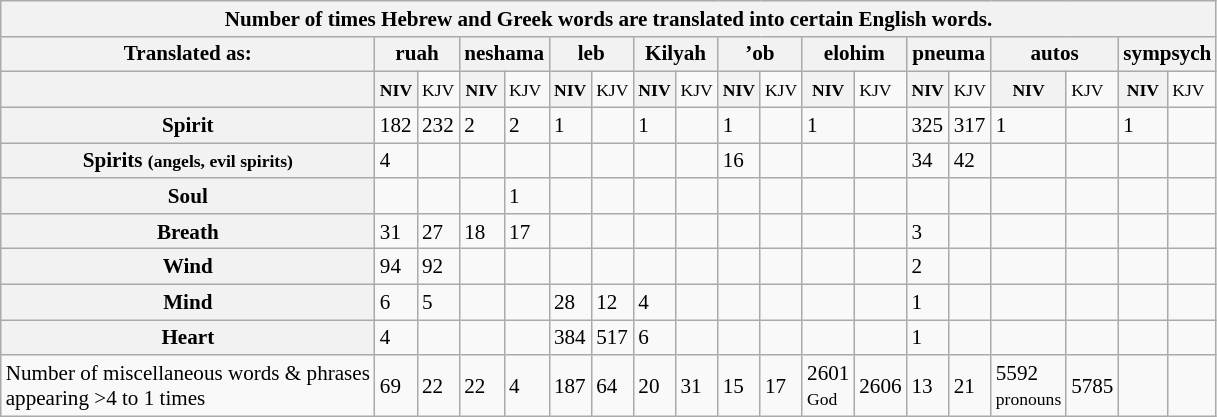<table class="wikitable collapsible collapsed" style="min-width:50em; font-size:88%">
<tr>
<th colspan=19>Number of times Hebrew and Greek words are translated into certain English words.</th>
</tr>
<tr>
<th>Translated as:</th>
<th colspan=2>ruah</th>
<th colspan=2>neshama</th>
<th colspan=2>leb</th>
<th colspan=2>Kilyah</th>
<th colspan=2>’ob</th>
<th colspan=2>elohim</th>
<th colspan=2>pneuma</th>
<th colspan=2>autos</th>
<th colspan=2>sympsych</th>
</tr>
<tr>
<th colspan=1></th>
<th><small>NIV</small></th>
<td><small>KJV</small></td>
<th><small>NIV</small></th>
<td><small>KJV</small></td>
<th><small>NIV</small></th>
<td><small>KJV</small></td>
<th><small>NIV</small></th>
<td><small>KJV</small></td>
<th><small>NIV</small></th>
<td><small>KJV</small></td>
<th><small>NIV</small></th>
<td><small>KJV</small></td>
<th><small>NIV</small></th>
<td><small>KJV</small></td>
<th><small>NIV</small></th>
<td><small>KJV</small></td>
<th><small>NIV</small></th>
<td><small>KJV</small></td>
</tr>
<tr>
<th>Spirit</th>
<td>182</td>
<td>232</td>
<td>2</td>
<td>2</td>
<td>1</td>
<td></td>
<td>1</td>
<td></td>
<td>1</td>
<td></td>
<td>1</td>
<td></td>
<td>325</td>
<td>317</td>
<td>1</td>
<td></td>
<td>1</td>
<td></td>
</tr>
<tr>
<th>Spirits <small>(angels, evil spirits)</small></th>
<td>4</td>
<td></td>
<td></td>
<td></td>
<td></td>
<td></td>
<td></td>
<td></td>
<td>16</td>
<td></td>
<td></td>
<td></td>
<td>34</td>
<td>42</td>
<td></td>
<td></td>
<td></td>
<td></td>
</tr>
<tr>
<th>Soul</th>
<td></td>
<td></td>
<td></td>
<td>1</td>
<td></td>
<td></td>
<td></td>
<td></td>
<td></td>
<td></td>
<td></td>
<td></td>
<td></td>
<td></td>
<td></td>
<td></td>
<td></td>
<td></td>
</tr>
<tr>
<th>Breath</th>
<td>31</td>
<td>27</td>
<td>18</td>
<td>17</td>
<td></td>
<td></td>
<td></td>
<td></td>
<td></td>
<td></td>
<td></td>
<td></td>
<td>3</td>
<td></td>
<td></td>
<td></td>
<td></td>
<td></td>
</tr>
<tr>
<th>Wind</th>
<td>94</td>
<td>92</td>
<td></td>
<td></td>
<td></td>
<td></td>
<td></td>
<td></td>
<td></td>
<td></td>
<td></td>
<td></td>
<td>2</td>
<td></td>
<td></td>
<td></td>
<td></td>
<td></td>
</tr>
<tr>
<th>Mind</th>
<td>6</td>
<td>5</td>
<td></td>
<td></td>
<td>28</td>
<td>12</td>
<td>4</td>
<td></td>
<td></td>
<td></td>
<td></td>
<td></td>
<td>1</td>
<td></td>
<td></td>
<td></td>
<td></td>
<td></td>
</tr>
<tr>
<th>Heart</th>
<td>4</td>
<td></td>
<td></td>
<td></td>
<td>384</td>
<td>517</td>
<td>6</td>
<td></td>
<td></td>
<td></td>
<td></td>
<td></td>
<td>1</td>
<td></td>
<td></td>
<td></td>
<td></td>
<td></td>
</tr>
<tr>
<td>Number of miscellaneous words & phrases<br>appearing >4 to 1 times</td>
<td>69</td>
<td>22</td>
<td>22</td>
<td>4</td>
<td>187</td>
<td>64</td>
<td>20</td>
<td>31</td>
<td>15</td>
<td>17</td>
<td>2601<br><small>God</small></td>
<td>2606</td>
<td>13</td>
<td>21</td>
<td>5592<br><small>pronouns</small></td>
<td>5785</td>
<td></td>
<td></td>
</tr>
</table>
